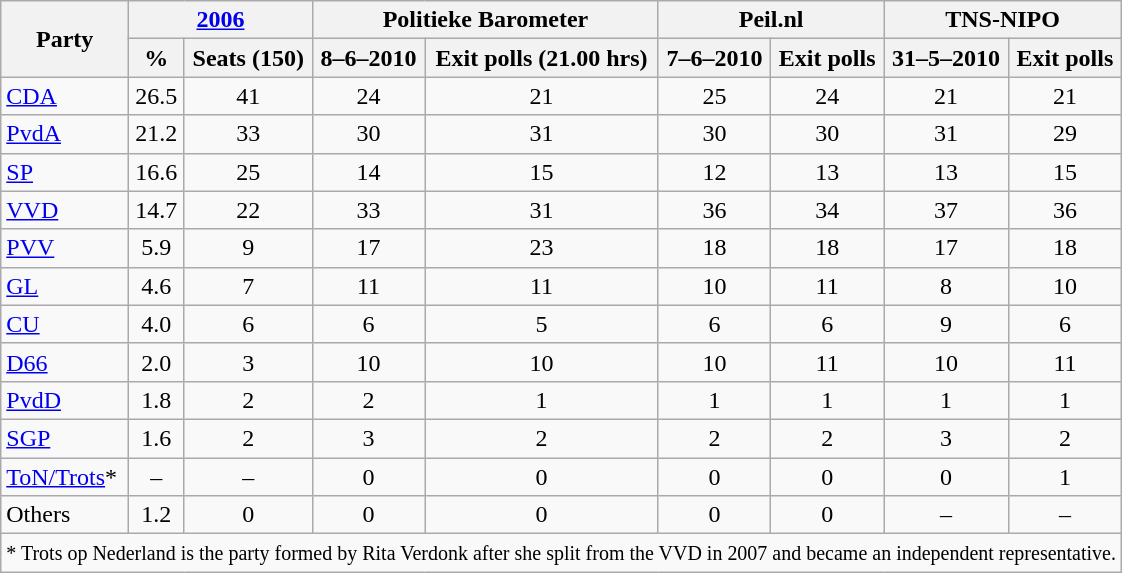<table class="wikitable" style="text-align: center;">
<tr>
<th rowspan="2">Party</th>
<th colspan="2"><a href='#'>2006</a></th>
<th colspan="2">Politieke Barometer</th>
<th colspan="2">Peil.nl</th>
<th colspan="2">TNS-NIPO</th>
</tr>
<tr>
<th>%</th>
<th>Seats (150)</th>
<th>8–6–2010</th>
<th>Exit polls (21.00 hrs)</th>
<th>7–6–2010</th>
<th>Exit polls</th>
<th>31–5–2010</th>
<th>Exit polls</th>
</tr>
<tr>
<td style="text-align: left;"><a href='#'>CDA</a></td>
<td>26.5</td>
<td>41</td>
<td>24</td>
<td>21</td>
<td>25</td>
<td>24</td>
<td>21</td>
<td>21</td>
</tr>
<tr>
<td style="text-align: left;"><a href='#'>PvdA</a></td>
<td>21.2</td>
<td>33</td>
<td>30</td>
<td>31</td>
<td>30</td>
<td>30</td>
<td>31</td>
<td>29</td>
</tr>
<tr>
<td style="text-align: left;"><a href='#'>SP</a></td>
<td>16.6</td>
<td>25</td>
<td>14</td>
<td>15</td>
<td>12</td>
<td>13</td>
<td>13</td>
<td>15</td>
</tr>
<tr>
<td style="text-align: left;"><a href='#'>VVD</a></td>
<td>14.7</td>
<td>22</td>
<td>33</td>
<td>31</td>
<td>36</td>
<td>34</td>
<td>37</td>
<td>36</td>
</tr>
<tr>
<td style="text-align: left;"><a href='#'>PVV</a></td>
<td>5.9</td>
<td>9</td>
<td>17</td>
<td>23</td>
<td>18</td>
<td>18</td>
<td>17</td>
<td>18</td>
</tr>
<tr>
<td style="text-align: left;"><a href='#'>GL</a></td>
<td>4.6</td>
<td>7</td>
<td>11</td>
<td>11</td>
<td>10</td>
<td>11</td>
<td>8</td>
<td>10</td>
</tr>
<tr>
<td style="text-align: left;"><a href='#'>CU</a></td>
<td>4.0</td>
<td>6</td>
<td>6</td>
<td>5</td>
<td>6</td>
<td>6</td>
<td>9</td>
<td>6</td>
</tr>
<tr>
<td style="text-align: left;"><a href='#'>D66</a></td>
<td>2.0</td>
<td>3</td>
<td>10</td>
<td>10</td>
<td>10</td>
<td>11</td>
<td>10</td>
<td>11</td>
</tr>
<tr>
<td style="text-align: left;"><a href='#'>PvdD</a></td>
<td>1.8</td>
<td>2</td>
<td>2</td>
<td>1</td>
<td>1</td>
<td>1</td>
<td>1</td>
<td>1</td>
</tr>
<tr>
<td style="text-align: left;"><a href='#'>SGP</a></td>
<td>1.6</td>
<td>2</td>
<td>3</td>
<td>2</td>
<td>2</td>
<td>2</td>
<td>3</td>
<td>2</td>
</tr>
<tr>
<td style="text-align: left;"><a href='#'>ToN/Trots</a>*</td>
<td>–</td>
<td>–</td>
<td>0</td>
<td>0</td>
<td>0</td>
<td>0</td>
<td>0</td>
<td>1</td>
</tr>
<tr>
<td style="text-align: left;">Others</td>
<td>1.2</td>
<td>0</td>
<td>0</td>
<td>0</td>
<td>0</td>
<td>0</td>
<td>–</td>
<td>–</td>
</tr>
<tr>
<td colspan="9" style="text-align: left;"><small>* Trots op Nederland is the party formed by Rita Verdonk after she split from the VVD in 2007 and became an independent representative.</small></td>
</tr>
</table>
